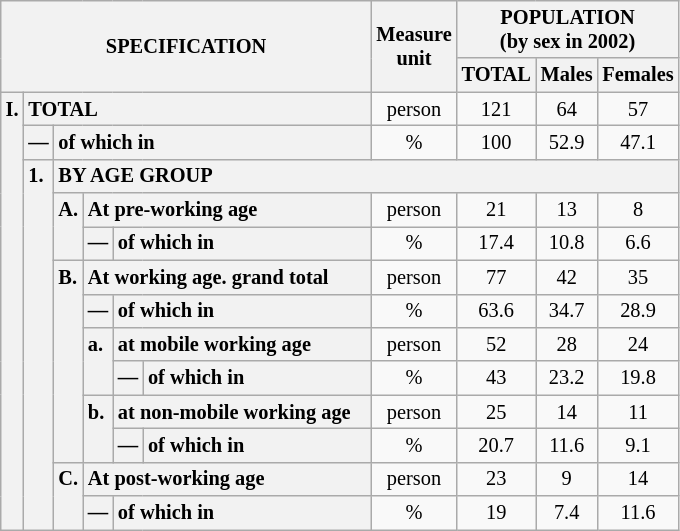<table class="wikitable" style="font-size:85%; text-align:center">
<tr>
<th rowspan="2" colspan="6">SPECIFICATION</th>
<th rowspan="2">Measure<br> unit</th>
<th colspan="3" rowspan="1">POPULATION<br> (by sex in 2002)</th>
</tr>
<tr>
<th>TOTAL</th>
<th>Males</th>
<th>Females</th>
</tr>
<tr>
<th style="text-align:left" valign="top" rowspan="13">I.</th>
<th style="text-align:left" colspan="5">TOTAL</th>
<td>person</td>
<td>121</td>
<td>64</td>
<td>57</td>
</tr>
<tr>
<th style="text-align:left" valign="top">—</th>
<th style="text-align:left" colspan="4">of which in</th>
<td>%</td>
<td>100</td>
<td>52.9</td>
<td>47.1</td>
</tr>
<tr>
<th style="text-align:left" valign="top" rowspan="11">1.</th>
<th style="text-align:left" colspan="19">BY AGE GROUP</th>
</tr>
<tr>
<th style="text-align:left" valign="top" rowspan="2">A.</th>
<th style="text-align:left" colspan="3">At pre-working age</th>
<td>person</td>
<td>21</td>
<td>13</td>
<td>8</td>
</tr>
<tr>
<th style="text-align:left" valign="top">—</th>
<th style="text-align:left" valign="top" colspan="2">of which in</th>
<td>%</td>
<td>17.4</td>
<td>10.8</td>
<td>6.6</td>
</tr>
<tr>
<th style="text-align:left" valign="top" rowspan="6">B.</th>
<th style="text-align:left" colspan="3">At working age. grand total</th>
<td>person</td>
<td>77</td>
<td>42</td>
<td>35</td>
</tr>
<tr>
<th style="text-align:left" valign="top">—</th>
<th style="text-align:left" valign="top" colspan="2">of which in</th>
<td>%</td>
<td>63.6</td>
<td>34.7</td>
<td>28.9</td>
</tr>
<tr>
<th style="text-align:left" valign="top" rowspan="2">a.</th>
<th style="text-align:left" colspan="2">at mobile working age</th>
<td>person</td>
<td>52</td>
<td>28</td>
<td>24</td>
</tr>
<tr>
<th style="text-align:left" valign="top">—</th>
<th style="text-align:left" valign="top" colspan="1">of which in                        </th>
<td>%</td>
<td>43</td>
<td>23.2</td>
<td>19.8</td>
</tr>
<tr>
<th style="text-align:left" valign="top" rowspan="2">b.</th>
<th style="text-align:left" colspan="2">at non-mobile working age</th>
<td>person</td>
<td>25</td>
<td>14</td>
<td>11</td>
</tr>
<tr>
<th style="text-align:left" valign="top">—</th>
<th style="text-align:left" valign="top" colspan="1">of which in                        </th>
<td>%</td>
<td>20.7</td>
<td>11.6</td>
<td>9.1</td>
</tr>
<tr>
<th style="text-align:left" valign="top" rowspan="2">C.</th>
<th style="text-align:left" colspan="3">At post-working age</th>
<td>person</td>
<td>23</td>
<td>9</td>
<td>14</td>
</tr>
<tr>
<th style="text-align:left" valign="top">—</th>
<th style="text-align:left" valign="top" colspan="2">of which in</th>
<td>%</td>
<td>19</td>
<td>7.4</td>
<td>11.6</td>
</tr>
</table>
